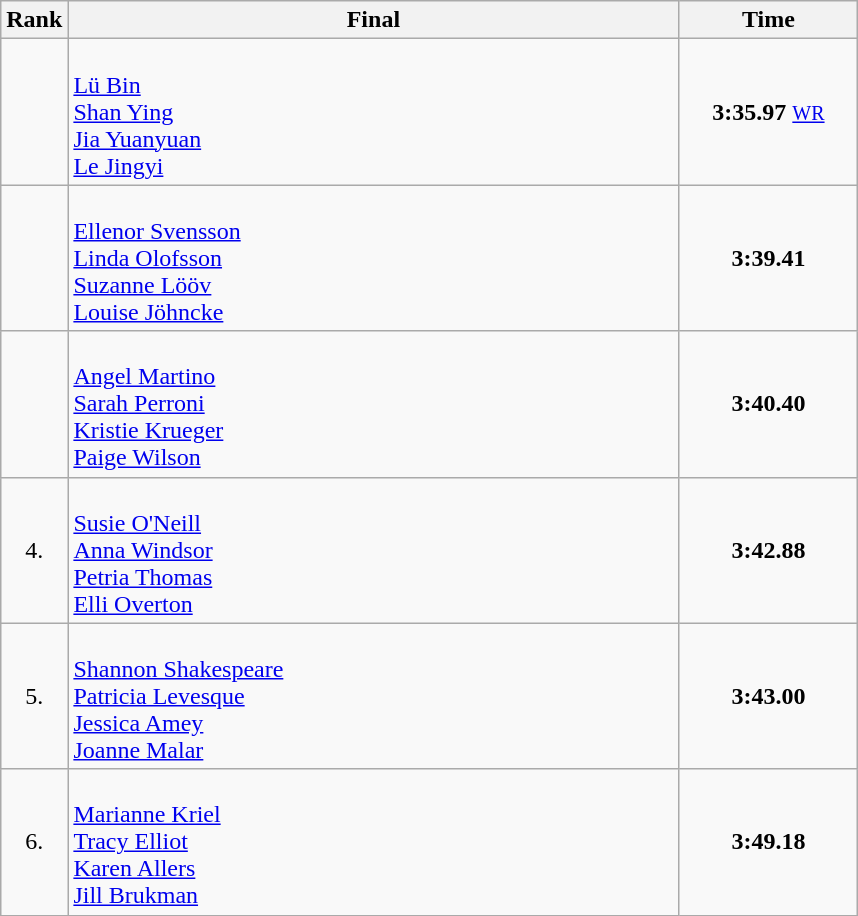<table class="wikitable">
<tr>
<th>Rank</th>
<th style="width: 25em">Final</th>
<th style="width: 7em">Time</th>
</tr>
<tr>
<td align="center"></td>
<td><strong></strong><br><a href='#'>Lü Bin</a><br><a href='#'>Shan Ying</a><br><a href='#'>Jia Yuanyuan</a><br><a href='#'>Le Jingyi</a></td>
<td align="center"><strong>3:35.97</strong> <small><a href='#'>WR</a></small></td>
</tr>
<tr>
<td align="center"></td>
<td><strong></strong><br><a href='#'>Ellenor Svensson</a><br><a href='#'>Linda Olofsson</a><br><a href='#'>Suzanne Lööv</a><br><a href='#'>Louise Jöhncke</a></td>
<td align="center"><strong>3:39.41</strong></td>
</tr>
<tr>
<td align="center"></td>
<td><strong></strong><br><a href='#'>Angel Martino</a><br><a href='#'>Sarah Perroni</a><br><a href='#'>Kristie Krueger</a><br><a href='#'>Paige Wilson</a></td>
<td align="center"><strong>3:40.40</strong></td>
</tr>
<tr>
<td align="center">4.</td>
<td><strong></strong><br><a href='#'>Susie O'Neill</a><br><a href='#'>Anna Windsor</a><br><a href='#'>Petria Thomas</a><br><a href='#'>Elli Overton</a></td>
<td align="center"><strong>3:42.88</strong></td>
</tr>
<tr>
<td align="center">5.</td>
<td><strong></strong><br><a href='#'>Shannon Shakespeare</a><br><a href='#'>Patricia Levesque</a><br><a href='#'>Jessica Amey</a><br><a href='#'>Joanne Malar</a></td>
<td align="center"><strong>3:43.00</strong></td>
</tr>
<tr>
<td align="center">6.</td>
<td><strong></strong><br><a href='#'>Marianne Kriel</a><br><a href='#'>Tracy Elliot</a><br><a href='#'>Karen Allers</a><br><a href='#'>Jill Brukman</a></td>
<td align="center"><strong>3:49.18</strong></td>
</tr>
</table>
